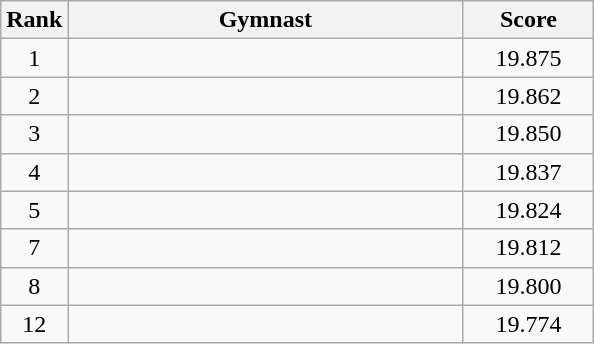<table class="wikitable" style="text-align:center">
<tr>
<th>Rank</th>
<th style="width:16em">Gymnast</th>
<th style="width:5em">Score</th>
</tr>
<tr>
<td>1</td>
<td align=left></td>
<td>19.875</td>
</tr>
<tr>
<td>2</td>
<td align=left></td>
<td>19.862</td>
</tr>
<tr>
<td>3</td>
<td align=left></td>
<td>19.850</td>
</tr>
<tr>
<td>4</td>
<td align=left></td>
<td>19.837</td>
</tr>
<tr>
<td>5</td>
<td align=left></td>
<td>19.824</td>
</tr>
<tr>
<td>7</td>
<td align=left></td>
<td>19.812</td>
</tr>
<tr>
<td>8</td>
<td align=left></td>
<td>19.800</td>
</tr>
<tr>
<td>12</td>
<td align=left></td>
<td>19.774</td>
</tr>
</table>
